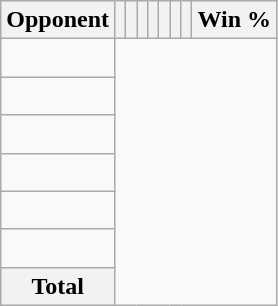<table class="wikitable sortable collapsible collapsed" style="text-align: center;">
<tr>
<th>Opponent</th>
<th></th>
<th></th>
<th></th>
<th></th>
<th></th>
<th></th>
<th></th>
<th>Win %</th>
</tr>
<tr>
<td align="left"><br></td>
</tr>
<tr>
<td align="left"><br></td>
</tr>
<tr>
<td align="left"><br></td>
</tr>
<tr>
<td align="left"><br></td>
</tr>
<tr>
<td align="left"><br></td>
</tr>
<tr>
<td align="left"><br></td>
</tr>
<tr class="sortbottom">
<th>Total<br></th>
</tr>
</table>
